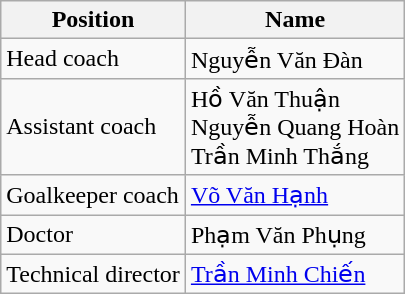<table class="wikitable">
<tr>
<th>Position</th>
<th>Name</th>
</tr>
<tr>
<td>Head coach</td>
<td> Nguyễn Văn Đàn</td>
</tr>
<tr>
<td>Assistant coach</td>
<td> Hồ Văn Thuận<br> Nguyễn Quang Hoàn<br> Trần Minh Thắng</td>
</tr>
<tr>
<td>Goalkeeper coach</td>
<td> <a href='#'>Võ Văn Hạnh</a></td>
</tr>
<tr>
<td>Doctor</td>
<td> Phạm Văn Phụng</td>
</tr>
<tr>
<td>Technical director</td>
<td> <a href='#'>Trần Minh Chiến</a></td>
</tr>
</table>
